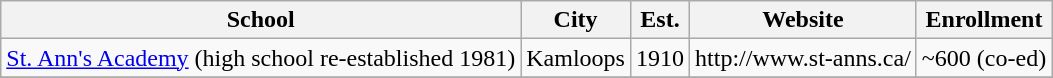<table class="wikitable" border="1">
<tr>
<th>School</th>
<th>City</th>
<th>Est.</th>
<th>Website</th>
<th>Enrollment</th>
</tr>
<tr>
<td><a href='#'>St. Ann's Academy</a> (high school re-established 1981)</td>
<td>Kamloops</td>
<td>1910</td>
<td>http://www.st-anns.ca/</td>
<td>~600 (co-ed)</td>
</tr>
<tr>
</tr>
</table>
